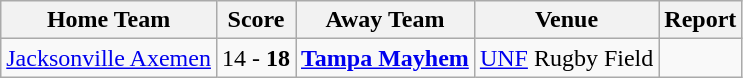<table class="wikitable">
<tr>
<th>Home Team</th>
<th>Score</th>
<th>Away Team</th>
<th>Venue</th>
<th>Report</th>
</tr>
<tr>
<td> <a href='#'>Jacksonville Axemen</a></td>
<td>14 - <strong>18</strong></td>
<td><strong> <a href='#'>Tampa Mayhem</a></strong></td>
<td><a href='#'>UNF</a> Rugby Field</td>
<td></td>
</tr>
</table>
